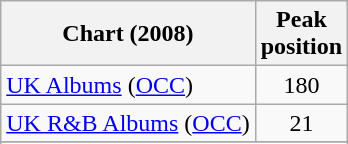<table class="wikitable sortable">
<tr>
<th>Chart (2008)</th>
<th>Peak<br>position</th>
</tr>
<tr>
<td><a href='#'>UK Albums</a> (<a href='#'>OCC</a>)</td>
<td align="center">180</td>
</tr>
<tr>
<td><a href='#'>UK R&B Albums</a> (<a href='#'>OCC</a>)</td>
<td align="center">21</td>
</tr>
<tr>
</tr>
<tr>
</tr>
</table>
